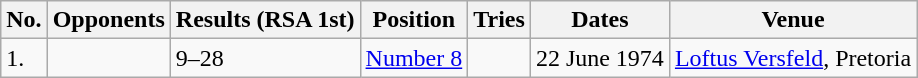<table class="wikitable">
<tr>
<th>No.</th>
<th>Opponents</th>
<th>Results (RSA 1st)</th>
<th>Position</th>
<th>Tries</th>
<th>Dates</th>
<th>Venue</th>
</tr>
<tr>
<td>1.</td>
<td></td>
<td>9–28</td>
<td><a href='#'>Number 8</a></td>
<td></td>
<td>22 June 1974</td>
<td><a href='#'>Loftus Versfeld</a>, Pretoria</td>
</tr>
</table>
